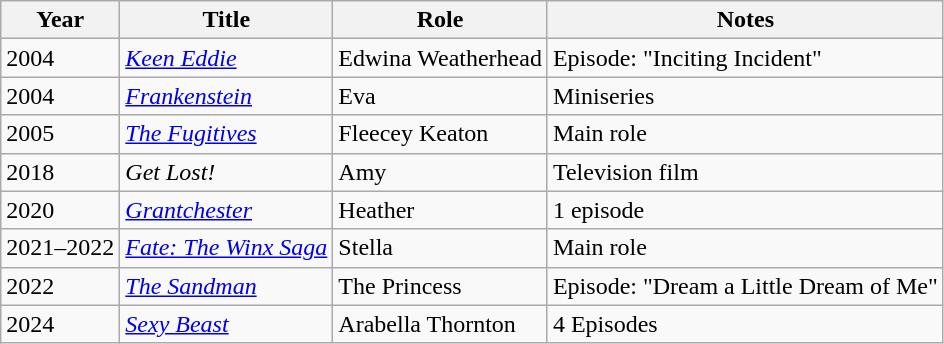<table class="wikitable unsortable">
<tr>
<th>Year</th>
<th>Title</th>
<th>Role</th>
<th>Notes</th>
</tr>
<tr>
<td>2004</td>
<td><em><a href='#'>Keen Eddie</a></em></td>
<td>Edwina Weatherhead</td>
<td>Episode: "Inciting Incident"</td>
</tr>
<tr>
<td>2004</td>
<td><em><a href='#'>Frankenstein</a></em></td>
<td>Eva</td>
<td>Miniseries</td>
</tr>
<tr>
<td>2005</td>
<td><em><a href='#'>The Fugitives</a></em></td>
<td>Fleecey Keaton</td>
<td>Main role</td>
</tr>
<tr>
<td>2018</td>
<td><em>Get Lost!</em></td>
<td>Amy</td>
<td>Television film</td>
</tr>
<tr>
<td>2020</td>
<td><em><a href='#'>Grantchester</a></em></td>
<td>Heather</td>
<td>1 episode</td>
</tr>
<tr>
<td>2021–2022</td>
<td><em><a href='#'>Fate: The Winx Saga</a></em></td>
<td>Stella</td>
<td>Main role</td>
</tr>
<tr>
<td>2022</td>
<td><em><a href='#'>The Sandman</a></em></td>
<td>The Princess</td>
<td>Episode: "Dream a Little Dream of Me"</td>
</tr>
<tr>
<td>2024</td>
<td><em><a href='#'>Sexy Beast</a></em></td>
<td>Arabella Thornton</td>
<td>4 Episodes</td>
</tr>
</table>
